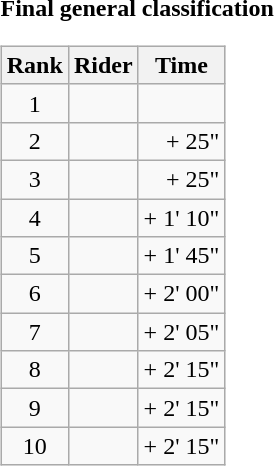<table>
<tr>
<td><strong>Final general classification</strong><br><table class="wikitable">
<tr>
<th scope="col">Rank</th>
<th scope="col">Rider</th>
<th scope="col">Time</th>
</tr>
<tr>
<td style="text-align:center;">1</td>
<td></td>
<td style="text-align:right;"></td>
</tr>
<tr>
<td style="text-align:center;">2</td>
<td></td>
<td style="text-align:right;">+ 25"</td>
</tr>
<tr>
<td style="text-align:center;">3</td>
<td></td>
<td style="text-align:right;">+ 25"</td>
</tr>
<tr>
<td style="text-align:center;">4</td>
<td></td>
<td style="text-align:right;">+ 1' 10"</td>
</tr>
<tr>
<td style="text-align:center;">5</td>
<td></td>
<td style="text-align:right;">+ 1' 45"</td>
</tr>
<tr>
<td style="text-align:center;">6</td>
<td></td>
<td style="text-align:right;">+ 2' 00"</td>
</tr>
<tr>
<td style="text-align:center;">7</td>
<td></td>
<td style="text-align:right;">+ 2' 05"</td>
</tr>
<tr>
<td style="text-align:center;">8</td>
<td></td>
<td style="text-align:right;">+ 2' 15"</td>
</tr>
<tr>
<td style="text-align:center;">9</td>
<td></td>
<td style="text-align:right;">+ 2' 15"</td>
</tr>
<tr>
<td style="text-align:center;">10</td>
<td></td>
<td style="text-align:right;">+ 2' 15"</td>
</tr>
</table>
</td>
</tr>
</table>
